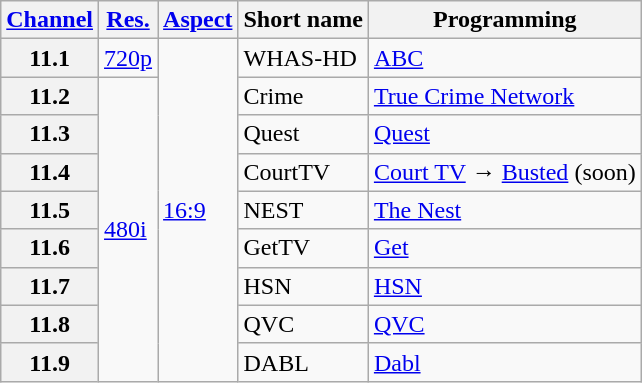<table class="wikitable">
<tr>
<th><a href='#'>Channel</a></th>
<th><a href='#'>Res.</a></th>
<th><a href='#'>Aspect</a></th>
<th>Short name</th>
<th>Programming</th>
</tr>
<tr>
<th scope = "row">11.1</th>
<td><a href='#'>720p</a></td>
<td rowspan="9"><a href='#'>16:9</a></td>
<td>WHAS-HD</td>
<td><a href='#'>ABC</a></td>
</tr>
<tr>
<th scope = "row">11.2</th>
<td rowspan="8"><a href='#'>480i</a></td>
<td>Crime</td>
<td><a href='#'>True Crime Network</a></td>
</tr>
<tr>
<th scope = "row">11.3</th>
<td>Quest</td>
<td><a href='#'>Quest</a></td>
</tr>
<tr>
<th scope = "row">11.4</th>
<td>CourtTV</td>
<td><a href='#'>Court TV</a> → <a href='#'>Busted</a> (soon)</td>
</tr>
<tr>
<th scope = "row">11.5</th>
<td>NEST</td>
<td><a href='#'>The Nest</a></td>
</tr>
<tr>
<th scope = "row">11.6</th>
<td>GetTV</td>
<td><a href='#'>Get</a></td>
</tr>
<tr>
<th scope = "row">11.7</th>
<td>HSN</td>
<td><a href='#'>HSN</a></td>
</tr>
<tr>
<th scope = "row">11.8</th>
<td>QVC</td>
<td><a href='#'>QVC</a></td>
</tr>
<tr>
<th scope = "row">11.9</th>
<td>DABL</td>
<td><a href='#'>Dabl</a></td>
</tr>
</table>
